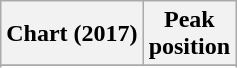<table class="wikitable sortable plainrowheaders" style="text-align:center;">
<tr>
<th>Chart (2017)</th>
<th>Peak <br> position</th>
</tr>
<tr>
</tr>
<tr>
</tr>
<tr>
</tr>
</table>
